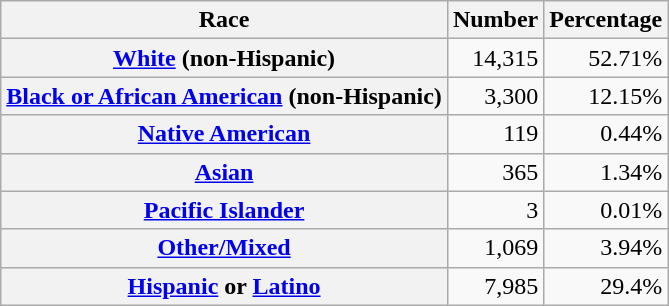<table class="wikitable" style="text-align:right">
<tr>
<th scope="col">Race</th>
<th scope="col">Number</th>
<th scope="col">Percentage</th>
</tr>
<tr>
<th scope="row"><a href='#'>White</a> (non-Hispanic)</th>
<td>14,315</td>
<td>52.71%</td>
</tr>
<tr>
<th scope="row"><a href='#'>Black or African American</a> (non-Hispanic)</th>
<td>3,300</td>
<td>12.15%</td>
</tr>
<tr>
<th scope="row"><a href='#'>Native American</a></th>
<td>119</td>
<td>0.44%</td>
</tr>
<tr>
<th scope="row"><a href='#'>Asian</a></th>
<td>365</td>
<td>1.34%</td>
</tr>
<tr>
<th scope="row"><a href='#'>Pacific Islander</a></th>
<td>3</td>
<td>0.01%</td>
</tr>
<tr>
<th scope="row"><a href='#'>Other/Mixed</a></th>
<td>1,069</td>
<td>3.94%</td>
</tr>
<tr>
<th scope="row"><a href='#'>Hispanic</a> or <a href='#'>Latino</a></th>
<td>7,985</td>
<td>29.4%</td>
</tr>
</table>
